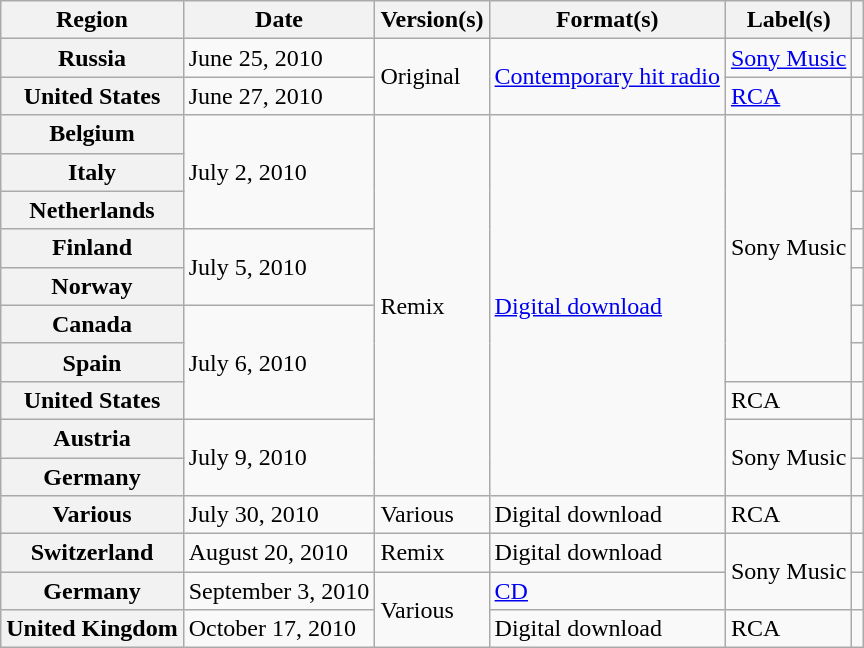<table class="wikitable sortable plainrowheaders">
<tr>
<th scope="col">Region</th>
<th scope="col">Date</th>
<th scope="col">Version(s)</th>
<th scope="col">Format(s)</th>
<th scope="col">Label(s)</th>
<th scope="col"></th>
</tr>
<tr>
<th scope="row">Russia</th>
<td>June 25, 2010</td>
<td rowspan="2">Original</td>
<td rowspan="2"><a href='#'>Contemporary hit radio</a></td>
<td><a href='#'>Sony Music</a></td>
<td align="center"></td>
</tr>
<tr>
<th scope="row">United States</th>
<td>June 27, 2010</td>
<td><a href='#'>RCA</a></td>
<td align="center"></td>
</tr>
<tr>
<th scope="row">Belgium</th>
<td rowspan="3">July 2, 2010</td>
<td rowspan="10">Remix</td>
<td rowspan="10"><a href='#'>Digital download</a></td>
<td rowspan="7">Sony Music</td>
<td align="center"></td>
</tr>
<tr>
<th scope="row">Italy</th>
<td align="center"></td>
</tr>
<tr>
<th scope="row">Netherlands</th>
<td align="center"></td>
</tr>
<tr>
<th scope="row">Finland</th>
<td rowspan="2">July 5, 2010</td>
<td align="center"></td>
</tr>
<tr>
<th scope="row">Norway</th>
<td align="center"></td>
</tr>
<tr>
<th scope="row">Canada</th>
<td rowspan="3">July 6, 2010</td>
<td align="center"></td>
</tr>
<tr>
<th scope="row">Spain</th>
<td align="center"></td>
</tr>
<tr>
<th scope="row">United States</th>
<td>RCA</td>
<td align="center"></td>
</tr>
<tr>
<th scope="row">Austria</th>
<td rowspan="2">July 9, 2010</td>
<td rowspan="2">Sony Music</td>
<td align="center"></td>
</tr>
<tr>
<th scope="row">Germany</th>
<td align="center"></td>
</tr>
<tr>
<th scope="row">Various</th>
<td>July 30, 2010</td>
<td>Various</td>
<td>Digital download </td>
<td>RCA</td>
<td align="center"></td>
</tr>
<tr>
<th scope="row">Switzerland</th>
<td>August 20, 2010</td>
<td>Remix</td>
<td>Digital download</td>
<td rowspan="2">Sony Music</td>
<td align="center"></td>
</tr>
<tr>
<th scope="row">Germany</th>
<td>September 3, 2010</td>
<td rowspan="2">Various</td>
<td><a href='#'>CD</a></td>
<td align="center"></td>
</tr>
<tr>
<th scope="row">United Kingdom</th>
<td>October 17, 2010</td>
<td>Digital download </td>
<td>RCA</td>
<td align="center"></td>
</tr>
</table>
